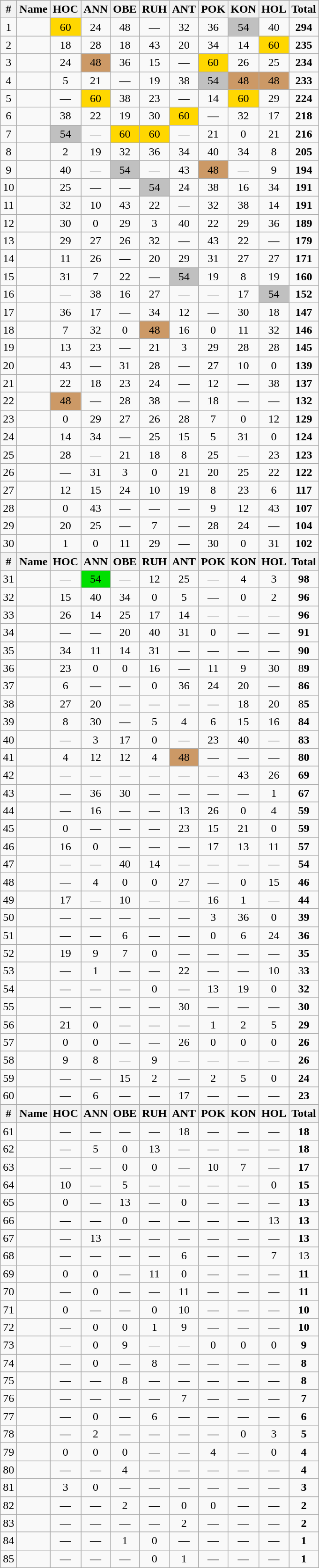<table class="wikitable sortable" style="text-align:center;">
<tr>
<th>#</th>
<th>Name</th>
<th>HOC</th>
<th>ANN</th>
<th>OBE</th>
<th>RUH</th>
<th>ANT</th>
<th>POK</th>
<th>KON</th>
<th>HOL</th>
<th>Total</th>
</tr>
<tr>
<td>1</td>
<td align="left"></td>
<td bgcolor="gold">60</td>
<td>24</td>
<td>48</td>
<td>—</td>
<td>32</td>
<td>36</td>
<td bgcolor="silver">54</td>
<td>40</td>
<td><strong>294</strong></td>
</tr>
<tr>
<td>2</td>
<td align="left"></td>
<td>18</td>
<td>28</td>
<td>18</td>
<td>43</td>
<td>20</td>
<td>34</td>
<td>14</td>
<td bgcolor="gold">60</td>
<td><strong>235</strong></td>
</tr>
<tr>
<td>3</td>
<td align="left"></td>
<td>24</td>
<td bgcolor="CC9966">48</td>
<td>36</td>
<td>15</td>
<td>—</td>
<td bgcolor="gold">60</td>
<td>26</td>
<td>25</td>
<td><strong>234</strong></td>
</tr>
<tr>
<td>4</td>
<td align="left"></td>
<td>5</td>
<td>21</td>
<td>—</td>
<td>19</td>
<td>38</td>
<td bgcolor="silver">54</td>
<td bgcolor=CC9966>48</td>
<td bgcolor=CC9966>48</td>
<td><strong>233</strong></td>
</tr>
<tr>
<td>5</td>
<td align="left"></td>
<td>—</td>
<td bgcolor="gold">60</td>
<td>38</td>
<td>23</td>
<td>—</td>
<td>14</td>
<td bgcolor="gold">60</td>
<td>29</td>
<td><strong>224</strong></td>
</tr>
<tr>
<td>6</td>
<td align="left"></td>
<td>38</td>
<td>22</td>
<td>19</td>
<td>30</td>
<td bgcolor="gold">60</td>
<td>—</td>
<td>32</td>
<td>17</td>
<td><strong>218</strong></td>
</tr>
<tr>
<td>7</td>
<td align="left"></td>
<td bgcolor="silver">54</td>
<td>—</td>
<td bgcolor="gold">60</td>
<td bgcolor="gold">60</td>
<td>—</td>
<td>21</td>
<td>0</td>
<td>21</td>
<td><strong>216</strong></td>
</tr>
<tr>
<td>8</td>
<td align="left"></td>
<td>2</td>
<td>19</td>
<td>32</td>
<td>36</td>
<td>34</td>
<td>40</td>
<td>34</td>
<td>8</td>
<td><strong>205</strong></td>
</tr>
<tr>
<td>9</td>
<td align="left"></td>
<td>40</td>
<td>—</td>
<td bgcolor="silver">54</td>
<td>—</td>
<td>43</td>
<td bgcolor=CC9966>48</td>
<td>—</td>
<td>9</td>
<td><strong>194</strong></td>
</tr>
<tr>
<td>10</td>
<td align="left"></td>
<td>25</td>
<td>—</td>
<td>—</td>
<td bgcolor="silver">54</td>
<td>24</td>
<td>38</td>
<td>16</td>
<td>34</td>
<td><strong>191</strong></td>
</tr>
<tr>
<td>11</td>
<td align="left"></td>
<td>32</td>
<td>10</td>
<td>43</td>
<td>22</td>
<td>—</td>
<td>32</td>
<td>38</td>
<td>14</td>
<td><strong>191</strong></td>
</tr>
<tr>
<td>12</td>
<td align="left"></td>
<td>30</td>
<td>0</td>
<td>29</td>
<td>3</td>
<td>40</td>
<td>22</td>
<td>29</td>
<td>36</td>
<td><strong>189</strong></td>
</tr>
<tr>
<td>13</td>
<td align="left"></td>
<td>29</td>
<td>27</td>
<td>26</td>
<td>32</td>
<td>—</td>
<td>43</td>
<td>22</td>
<td>—</td>
<td><strong>179</strong></td>
</tr>
<tr>
<td>14</td>
<td align="left"></td>
<td>11</td>
<td>26</td>
<td>—</td>
<td>20</td>
<td>29</td>
<td>31</td>
<td>27</td>
<td>27</td>
<td><strong>171</strong></td>
</tr>
<tr>
<td>15</td>
<td align="left"></td>
<td>31</td>
<td>7</td>
<td>22</td>
<td>—</td>
<td bgcolor="silver">54</td>
<td>19</td>
<td>8</td>
<td>19</td>
<td><strong>160</strong></td>
</tr>
<tr>
<td>16</td>
<td align="left"></td>
<td>—</td>
<td>38</td>
<td>16</td>
<td>27</td>
<td>—</td>
<td>—</td>
<td>17</td>
<td bgcolor="silver">54</td>
<td><strong>152</strong></td>
</tr>
<tr>
<td>17</td>
<td align="left"></td>
<td>36</td>
<td>17</td>
<td>—</td>
<td>34</td>
<td>12</td>
<td>—</td>
<td>30</td>
<td>18</td>
<td><strong>147</strong></td>
</tr>
<tr>
<td>18</td>
<td align="left"></td>
<td>7</td>
<td>32</td>
<td>0</td>
<td bgcolor=CC9966>48</td>
<td>16</td>
<td>0</td>
<td>11</td>
<td>32</td>
<td><strong>146</strong></td>
</tr>
<tr>
<td>19</td>
<td align="left"></td>
<td>13</td>
<td>23</td>
<td>—</td>
<td>21</td>
<td>3</td>
<td>29</td>
<td>28</td>
<td>28</td>
<td><strong>145</strong></td>
</tr>
<tr>
<td>20</td>
<td align="left"></td>
<td>43</td>
<td>—</td>
<td>31</td>
<td>28</td>
<td>—</td>
<td>27</td>
<td>10</td>
<td>0</td>
<td><strong>139</strong></td>
</tr>
<tr>
<td>21</td>
<td align="left"></td>
<td>22</td>
<td>18</td>
<td>23</td>
<td>24</td>
<td>—</td>
<td>12</td>
<td>—</td>
<td>38</td>
<td><strong>137</strong></td>
</tr>
<tr>
<td>22</td>
<td align="left"></td>
<td bgcolor="CC9966">48</td>
<td>—</td>
<td>28</td>
<td>38</td>
<td>—</td>
<td>18</td>
<td>—</td>
<td>—</td>
<td><strong>132</strong></td>
</tr>
<tr>
<td>23</td>
<td align="left"></td>
<td>0</td>
<td>29</td>
<td>27</td>
<td>26</td>
<td>28</td>
<td>7</td>
<td>0</td>
<td>12</td>
<td><strong>129</strong></td>
</tr>
<tr>
<td>24</td>
<td align="left"></td>
<td>14</td>
<td>34</td>
<td>—</td>
<td>25</td>
<td>15</td>
<td>5</td>
<td>31</td>
<td>0</td>
<td><strong>124</strong></td>
</tr>
<tr>
<td>25</td>
<td align="left"></td>
<td>28</td>
<td>—</td>
<td>21</td>
<td>18</td>
<td>8</td>
<td>25</td>
<td>—</td>
<td>23</td>
<td><strong>123</strong></td>
</tr>
<tr>
<td>26</td>
<td align="left"></td>
<td>—</td>
<td>31</td>
<td>3</td>
<td>0</td>
<td>21</td>
<td>20</td>
<td>25</td>
<td>22</td>
<td><strong>122</strong></td>
</tr>
<tr>
<td>27</td>
<td align="left"></td>
<td>12</td>
<td>15</td>
<td>24</td>
<td>10</td>
<td>19</td>
<td>8</td>
<td>23</td>
<td>6</td>
<td><strong>117</strong></td>
</tr>
<tr>
<td>28</td>
<td align="left"></td>
<td>0</td>
<td>43</td>
<td>—</td>
<td>—</td>
<td>—</td>
<td>9</td>
<td>12</td>
<td>43</td>
<td><strong>107</strong></td>
</tr>
<tr>
<td>29</td>
<td align="left"></td>
<td>20</td>
<td>25</td>
<td>—</td>
<td>7</td>
<td>—</td>
<td>28</td>
<td>24</td>
<td>—</td>
<td><strong>104</strong></td>
</tr>
<tr>
<td>30</td>
<td align="left"></td>
<td>1</td>
<td>0</td>
<td>11</td>
<td>29</td>
<td>—</td>
<td>30</td>
<td>0</td>
<td>31</td>
<td><strong>102</strong></td>
</tr>
<tr>
<th>#</th>
<th>Name</th>
<th>HOC</th>
<th>ANN</th>
<th>OBE</th>
<th>RUH</th>
<th>ANT</th>
<th>POK</th>
<th>KON</th>
<th>HOL</th>
<th>Total</th>
</tr>
<tr>
<td>31</td>
<td align="left"></td>
<td>—</td>
<td bgcolor=silver">54</td>
<td>—</td>
<td>12</td>
<td>25</td>
<td>—</td>
<td>4</td>
<td>3</td>
<td><strong>98</strong></td>
</tr>
<tr>
<td>32</td>
<td align="left"></td>
<td>15</td>
<td>40</td>
<td>34</td>
<td>0</td>
<td>5</td>
<td>—</td>
<td>0</td>
<td>2</td>
<td><strong>96</strong></td>
</tr>
<tr>
<td>33</td>
<td align="left"></td>
<td>26</td>
<td>14</td>
<td>25</td>
<td>17</td>
<td>14</td>
<td>—</td>
<td>—</td>
<td>—</td>
<td><strong>96</strong></td>
</tr>
<tr>
<td>34</td>
<td align="left"></td>
<td>—</td>
<td>—</td>
<td>20</td>
<td>40</td>
<td>31</td>
<td>0</td>
<td>—</td>
<td>—</td>
<td><strong>91</strong></td>
</tr>
<tr>
<td>35</td>
<td align="left"></td>
<td>34</td>
<td>11</td>
<td>14</td>
<td>31</td>
<td>—</td>
<td>—</td>
<td>—</td>
<td>—</td>
<td><strong>90</strong></td>
</tr>
<tr>
<td>36</td>
<td align="left"></td>
<td>23</td>
<td>0</td>
<td>0</td>
<td>16</td>
<td>—</td>
<td>11</td>
<td>9</td>
<td>30</td>
<td>8<strong>9</strong></td>
</tr>
<tr>
<td>37</td>
<td align="left"></td>
<td>6</td>
<td>—</td>
<td>—</td>
<td>0</td>
<td>36</td>
<td>24</td>
<td>20</td>
<td>—</td>
<td><strong>86</strong></td>
</tr>
<tr>
<td>38</td>
<td align="left"></td>
<td>27</td>
<td>20</td>
<td>—</td>
<td>—</td>
<td>—</td>
<td>—</td>
<td>18</td>
<td>20</td>
<td>8<strong>5</strong></td>
</tr>
<tr>
<td>39</td>
<td align="left"></td>
<td>8</td>
<td>30</td>
<td>—</td>
<td>5</td>
<td>4</td>
<td>6</td>
<td>15</td>
<td>16</td>
<td><strong>84</strong></td>
</tr>
<tr>
<td>40</td>
<td align="left"></td>
<td>—</td>
<td>3</td>
<td>17</td>
<td>0</td>
<td>—</td>
<td>23</td>
<td>40</td>
<td>—</td>
<td><strong>83</strong></td>
</tr>
<tr>
<td>41</td>
<td align="left"></td>
<td>4</td>
<td>12</td>
<td>12</td>
<td>4</td>
<td bgcolor=CC9966>48</td>
<td>—</td>
<td>—</td>
<td>—</td>
<td><strong>80</strong></td>
</tr>
<tr>
<td>42</td>
<td align="left"></td>
<td>—</td>
<td>—</td>
<td>—</td>
<td>—</td>
<td>—</td>
<td>—</td>
<td>43</td>
<td>26</td>
<td><strong>69</strong></td>
</tr>
<tr>
<td>43</td>
<td align="left"></td>
<td>—</td>
<td>36</td>
<td>30</td>
<td>—</td>
<td>—</td>
<td>—</td>
<td>—</td>
<td>1</td>
<td><strong>67</strong></td>
</tr>
<tr>
<td>44</td>
<td align="left"></td>
<td>—</td>
<td>16</td>
<td>—</td>
<td>—</td>
<td>13</td>
<td>26</td>
<td>0</td>
<td>4</td>
<td><strong>59</strong></td>
</tr>
<tr>
<td>45</td>
<td align="left"></td>
<td>0</td>
<td>—</td>
<td>—</td>
<td>—</td>
<td>23</td>
<td>15</td>
<td>21</td>
<td>0</td>
<td><strong>59</strong></td>
</tr>
<tr>
<td>46</td>
<td align="left"></td>
<td>16</td>
<td>0</td>
<td>—</td>
<td>—</td>
<td>—</td>
<td>17</td>
<td>13</td>
<td>11</td>
<td><strong>57</strong></td>
</tr>
<tr>
<td>47</td>
<td align="left"></td>
<td>—</td>
<td>—</td>
<td>40</td>
<td>14</td>
<td>—</td>
<td>—</td>
<td>—</td>
<td>—</td>
<td><strong>54</strong></td>
</tr>
<tr>
<td>48</td>
<td align="left"></td>
<td>—</td>
<td>4</td>
<td>0</td>
<td>0</td>
<td>27</td>
<td>—</td>
<td>0</td>
<td>15</td>
<td><strong>46</strong></td>
</tr>
<tr>
<td>49</td>
<td align="left"></td>
<td>17</td>
<td>—</td>
<td>10</td>
<td>—</td>
<td>—</td>
<td>16</td>
<td>1</td>
<td>—</td>
<td><strong>44</strong></td>
</tr>
<tr>
<td>50</td>
<td align="left"></td>
<td>—</td>
<td>—</td>
<td>—</td>
<td>—</td>
<td>—</td>
<td>3</td>
<td>36</td>
<td>0</td>
<td><strong>39</strong></td>
</tr>
<tr>
<td>51</td>
<td align="left"></td>
<td>—</td>
<td>—</td>
<td>6</td>
<td>—</td>
<td>—</td>
<td>0</td>
<td>6</td>
<td>24</td>
<td><strong>36</strong></td>
</tr>
<tr>
<td>52</td>
<td align="left"></td>
<td>19</td>
<td>9</td>
<td>7</td>
<td>0</td>
<td>—</td>
<td>—</td>
<td>—</td>
<td>—</td>
<td><strong>35</strong></td>
</tr>
<tr>
<td>53</td>
<td align="left"></td>
<td>—</td>
<td>1</td>
<td>—</td>
<td>—</td>
<td>22</td>
<td>—</td>
<td>—</td>
<td>10</td>
<td>3<strong>3</strong></td>
</tr>
<tr>
<td>54</td>
<td align="left"></td>
<td>—</td>
<td>—</td>
<td>—</td>
<td>0</td>
<td>—</td>
<td>13</td>
<td>19</td>
<td>0</td>
<td><strong>32</strong></td>
</tr>
<tr>
<td>55</td>
<td align="left"></td>
<td>—</td>
<td>—</td>
<td>—</td>
<td>—</td>
<td>30</td>
<td>—</td>
<td>—</td>
<td>—</td>
<td><strong>30</strong></td>
</tr>
<tr>
<td>56</td>
<td align="left"></td>
<td>21</td>
<td>0</td>
<td>—</td>
<td>—</td>
<td>—</td>
<td>1</td>
<td>2</td>
<td>5</td>
<td><strong>29</strong></td>
</tr>
<tr>
<td>57</td>
<td align="left"></td>
<td>0</td>
<td>0</td>
<td>—</td>
<td>—</td>
<td>26</td>
<td>0</td>
<td>0</td>
<td>0</td>
<td><strong>26</strong></td>
</tr>
<tr>
<td>58</td>
<td align="left"></td>
<td>9</td>
<td>8</td>
<td>—</td>
<td>9</td>
<td>—</td>
<td>—</td>
<td>—</td>
<td>—</td>
<td><strong>26</strong></td>
</tr>
<tr>
<td>59</td>
<td align="left"></td>
<td>—</td>
<td>—</td>
<td>15</td>
<td>2</td>
<td>—</td>
<td>2</td>
<td>5</td>
<td>0</td>
<td><strong>24</strong></td>
</tr>
<tr>
<td>60</td>
<td align="left"></td>
<td>—</td>
<td>6</td>
<td>—</td>
<td>—</td>
<td>17</td>
<td>—</td>
<td>—</td>
<td>—</td>
<td><strong>23</strong></td>
</tr>
<tr>
<th>#</th>
<th>Name</th>
<th>HOC</th>
<th>ANN</th>
<th>OBE</th>
<th>RUH</th>
<th>ANT</th>
<th>POK</th>
<th>KON</th>
<th>HOL</th>
<th>Total</th>
</tr>
<tr>
<td>61</td>
<td align="left"></td>
<td>—</td>
<td>—</td>
<td>—</td>
<td>—</td>
<td>18</td>
<td>—</td>
<td>—</td>
<td>—</td>
<td><strong>18</strong></td>
</tr>
<tr>
<td>62</td>
<td align="left"></td>
<td>—</td>
<td>5</td>
<td>0</td>
<td>13</td>
<td>—</td>
<td>—</td>
<td>—</td>
<td>—</td>
<td><strong>18</strong></td>
</tr>
<tr>
<td>63</td>
<td align="left"></td>
<td>—</td>
<td>—</td>
<td>0</td>
<td>0</td>
<td>—</td>
<td>10</td>
<td>7</td>
<td>—</td>
<td><strong>17</strong></td>
</tr>
<tr>
<td>64</td>
<td align="left"></td>
<td>10</td>
<td>—</td>
<td>5</td>
<td>—</td>
<td>—</td>
<td>—</td>
<td>—</td>
<td>0</td>
<td><strong>15</strong></td>
</tr>
<tr>
<td>65</td>
<td align="left"></td>
<td>0</td>
<td>—</td>
<td>13</td>
<td>—</td>
<td>0</td>
<td>—</td>
<td>—</td>
<td>—</td>
<td><strong>13</strong></td>
</tr>
<tr>
<td>66</td>
<td align="left"></td>
<td>—</td>
<td>—</td>
<td>0</td>
<td>—</td>
<td>—</td>
<td>—</td>
<td>—</td>
<td>13</td>
<td><strong>13</strong></td>
</tr>
<tr>
<td>67</td>
<td align="left"></td>
<td>—</td>
<td>13</td>
<td>—</td>
<td>—</td>
<td>—</td>
<td>—</td>
<td>—</td>
<td>—</td>
<td><strong>13</strong></td>
</tr>
<tr>
<td>68</td>
<td align="left"></td>
<td>—</td>
<td>—</td>
<td>—</td>
<td>—</td>
<td>6</td>
<td>—</td>
<td>—</td>
<td>7</td>
<td>13</td>
</tr>
<tr>
<td>69</td>
<td align="left"></td>
<td>0</td>
<td>0</td>
<td>—</td>
<td>11</td>
<td>0</td>
<td>—</td>
<td>—</td>
<td>—</td>
<td><strong>11</strong></td>
</tr>
<tr>
<td>70</td>
<td align="left"></td>
<td>—</td>
<td>0</td>
<td>—</td>
<td>—</td>
<td>11</td>
<td>—</td>
<td>—</td>
<td>—</td>
<td><strong>11</strong></td>
</tr>
<tr>
<td>71</td>
<td align="left"></td>
<td>0</td>
<td>—</td>
<td>—</td>
<td>0</td>
<td>10</td>
<td>—</td>
<td>—</td>
<td>—</td>
<td><strong>10</strong></td>
</tr>
<tr>
<td>72</td>
<td align="left"></td>
<td>—</td>
<td>0</td>
<td>0</td>
<td>1</td>
<td>9</td>
<td>—</td>
<td>—</td>
<td>—</td>
<td><strong>10</strong></td>
</tr>
<tr>
<td>73</td>
<td align="left"></td>
<td>—</td>
<td>0</td>
<td>9</td>
<td>—</td>
<td>—</td>
<td>0</td>
<td>0</td>
<td>0</td>
<td><strong>9</strong></td>
</tr>
<tr>
<td>74</td>
<td align="left"></td>
<td>—</td>
<td>0</td>
<td>—</td>
<td>8</td>
<td>—</td>
<td>—</td>
<td>—</td>
<td>—</td>
<td><strong>8</strong></td>
</tr>
<tr>
<td>75</td>
<td align="left"></td>
<td>—</td>
<td>—</td>
<td>8</td>
<td>—</td>
<td>—</td>
<td>—</td>
<td>—</td>
<td>—</td>
<td><strong>8</strong></td>
</tr>
<tr>
<td>76</td>
<td align="left"></td>
<td>—</td>
<td>—</td>
<td>—</td>
<td>—</td>
<td>7</td>
<td>—</td>
<td>—</td>
<td>—</td>
<td><strong>7</strong></td>
</tr>
<tr>
<td>77</td>
<td align="left"></td>
<td>—</td>
<td>0</td>
<td>—</td>
<td>6</td>
<td>—</td>
<td>—</td>
<td>—</td>
<td>—</td>
<td><strong>6</strong></td>
</tr>
<tr>
<td>78</td>
<td align="left"></td>
<td>—</td>
<td>2</td>
<td>—</td>
<td>—</td>
<td>—</td>
<td>—</td>
<td>0</td>
<td>3</td>
<td><strong>5</strong></td>
</tr>
<tr>
<td>79</td>
<td align="left"></td>
<td>0</td>
<td>0</td>
<td>0</td>
<td>—</td>
<td>—</td>
<td>4</td>
<td>—</td>
<td>0</td>
<td><strong>4</strong></td>
</tr>
<tr>
<td>80</td>
<td align="left"></td>
<td>—</td>
<td>—</td>
<td>4</td>
<td>—</td>
<td>—</td>
<td>—</td>
<td>—</td>
<td>—</td>
<td><strong>4</strong></td>
</tr>
<tr>
<td>81</td>
<td align="left"></td>
<td>3</td>
<td>0</td>
<td>—</td>
<td>—</td>
<td>—</td>
<td>—</td>
<td>—</td>
<td>—</td>
<td><strong>3</strong></td>
</tr>
<tr>
<td>82</td>
<td align="left"></td>
<td>—</td>
<td>—</td>
<td>2</td>
<td>—</td>
<td>0</td>
<td>0</td>
<td>—</td>
<td>—</td>
<td><strong>2</strong></td>
</tr>
<tr>
<td>83</td>
<td align="left"></td>
<td>—</td>
<td>—</td>
<td>—</td>
<td>—</td>
<td>2</td>
<td>—</td>
<td>—</td>
<td>—</td>
<td><strong>2</strong></td>
</tr>
<tr>
<td>84</td>
<td align="left"></td>
<td>—</td>
<td>—</td>
<td>1</td>
<td>0</td>
<td>—</td>
<td>—</td>
<td>—</td>
<td>—</td>
<td><strong>1</strong></td>
</tr>
<tr>
<td>85</td>
<td align="left"></td>
<td>—</td>
<td>—</td>
<td>—</td>
<td>0</td>
<td>1</td>
<td>—</td>
<td>—</td>
<td>—</td>
<td><strong>1</strong></td>
</tr>
</table>
